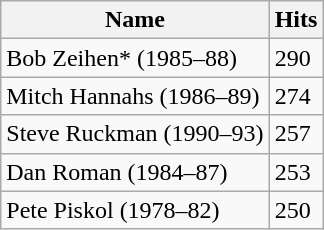<table class="wikitable">
<tr>
<th>Name</th>
<th>Hits</th>
</tr>
<tr>
<td>Bob Zeihen* (1985–88)</td>
<td>290</td>
</tr>
<tr>
<td>Mitch Hannahs (1986–89)</td>
<td>274</td>
</tr>
<tr>
<td>Steve Ruckman (1990–93)</td>
<td>257</td>
</tr>
<tr>
<td>Dan Roman (1984–87)</td>
<td>253</td>
</tr>
<tr>
<td>Pete Piskol (1978–82)</td>
<td>250</td>
</tr>
</table>
